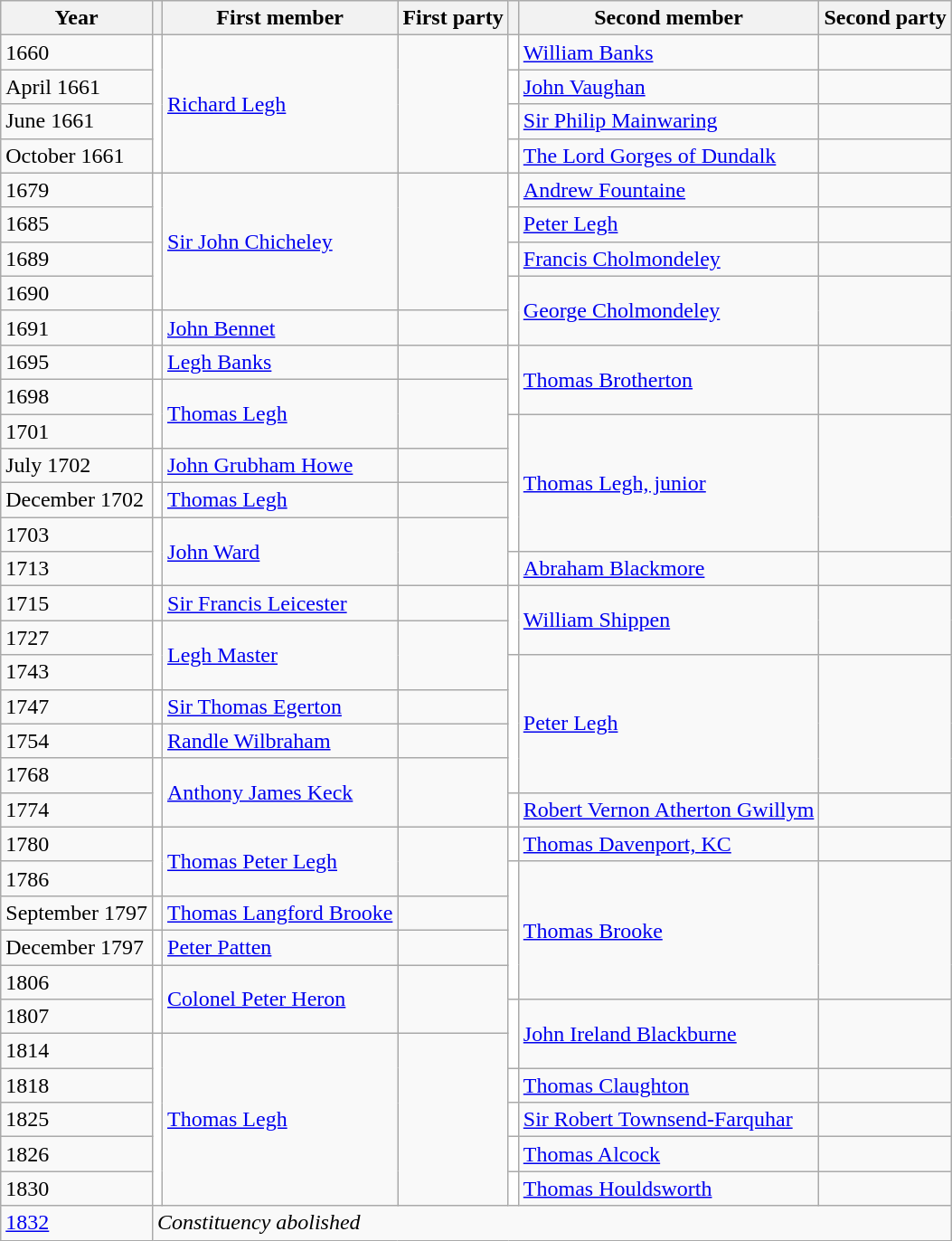<table class="wikitable">
<tr>
<th>Year</th>
<th></th>
<th>First member</th>
<th>First party</th>
<th></th>
<th>Second member</th>
<th>Second party</th>
</tr>
<tr>
<td>1660</td>
<td rowspan="4" style="color:inherit;background-color: white"></td>
<td rowspan="4"><a href='#'>Richard Legh</a></td>
<td rowspan="4"></td>
<td style="color:inherit;background-color: white"></td>
<td><a href='#'>William Banks</a></td>
<td></td>
</tr>
<tr>
<td>April 1661</td>
<td style="color:inherit;background-color: white"></td>
<td><a href='#'>John Vaughan</a></td>
<td></td>
</tr>
<tr>
<td>June 1661</td>
<td style="color:inherit;background-color: white"></td>
<td><a href='#'>Sir Philip Mainwaring</a></td>
<td></td>
</tr>
<tr>
<td>October 1661</td>
<td style="color:inherit;background-color: white"></td>
<td><a href='#'>The Lord Gorges of Dundalk</a></td>
<td></td>
</tr>
<tr>
<td>1679</td>
<td rowspan="4" style="color:inherit;background-color: white"></td>
<td rowspan="4"><a href='#'>Sir John Chicheley</a></td>
<td rowspan="4"></td>
<td style="color:inherit;background-color: white"></td>
<td><a href='#'>Andrew Fountaine</a></td>
<td></td>
</tr>
<tr>
<td>1685</td>
<td style="color:inherit;background-color: white"></td>
<td><a href='#'>Peter Legh</a></td>
<td></td>
</tr>
<tr>
<td>1689</td>
<td style="color:inherit;background-color: white"></td>
<td><a href='#'>Francis Cholmondeley</a></td>
<td></td>
</tr>
<tr>
<td>1690</td>
<td rowspan="2" style="color:inherit;background-color: white"></td>
<td rowspan="2"><a href='#'>George Cholmondeley</a></td>
<td rowspan="2"></td>
</tr>
<tr>
<td>1691</td>
<td style="color:inherit;background-color: white"></td>
<td><a href='#'>John Bennet</a></td>
<td></td>
</tr>
<tr>
<td>1695</td>
<td style="color:inherit;background-color: white"></td>
<td><a href='#'>Legh Banks</a></td>
<td></td>
<td rowspan="2" style="color:inherit;background-color: white"></td>
<td rowspan="2"><a href='#'>Thomas Brotherton</a></td>
<td rowspan="2"></td>
</tr>
<tr>
<td>1698</td>
<td rowspan="2" style="color:inherit;background-color: white"></td>
<td rowspan="2"><a href='#'>Thomas Legh</a></td>
<td rowspan="2"></td>
</tr>
<tr>
<td>1701</td>
<td rowspan="4" style="color:inherit;background-color: white"></td>
<td rowspan="4"><a href='#'>Thomas Legh, junior</a></td>
<td rowspan="4"></td>
</tr>
<tr>
<td>July 1702</td>
<td style="color:inherit;background-color: white"></td>
<td><a href='#'>John Grubham Howe</a></td>
<td></td>
</tr>
<tr>
<td>December 1702</td>
<td style="color:inherit;background-color: white"></td>
<td><a href='#'>Thomas Legh</a></td>
<td></td>
</tr>
<tr>
<td>1703</td>
<td rowspan="2" style="color:inherit;background-color: white"></td>
<td rowspan="2"><a href='#'>John Ward</a></td>
<td rowspan="2"></td>
</tr>
<tr>
<td>1713</td>
<td style="color:inherit;background-color: white"></td>
<td><a href='#'>Abraham Blackmore</a></td>
<td></td>
</tr>
<tr>
<td>1715</td>
<td style="color:inherit;background-color: white"></td>
<td><a href='#'>Sir Francis Leicester</a></td>
<td></td>
<td rowspan="2" style="color:inherit;background-color: white"></td>
<td rowspan="2"><a href='#'>William Shippen</a></td>
<td rowspan="2"></td>
</tr>
<tr>
<td>1727</td>
<td rowspan="2" style="color:inherit;background-color: white"></td>
<td rowspan="2"><a href='#'>Legh Master</a></td>
<td rowspan="2"></td>
</tr>
<tr>
<td>1743</td>
<td rowspan="4" style="color:inherit;background-color: white"></td>
<td rowspan="4"><a href='#'>Peter Legh</a></td>
<td rowspan="4"></td>
</tr>
<tr>
<td>1747</td>
<td style="color:inherit;background-color: white"></td>
<td><a href='#'>Sir Thomas Egerton</a></td>
<td></td>
</tr>
<tr>
<td>1754</td>
<td style="color:inherit;background-color: white"></td>
<td><a href='#'>Randle Wilbraham</a></td>
<td></td>
</tr>
<tr>
<td>1768</td>
<td rowspan="2" style="color:inherit;background-color: white"></td>
<td rowspan="2"><a href='#'>Anthony James Keck</a></td>
<td rowspan="2"></td>
</tr>
<tr>
<td>1774</td>
<td style="color:inherit;background-color: white"></td>
<td><a href='#'>Robert Vernon Atherton Gwillym</a></td>
<td></td>
</tr>
<tr>
<td>1780</td>
<td rowspan="2" style="color:inherit;background-color: white"></td>
<td rowspan="2"><a href='#'>Thomas Peter Legh</a></td>
<td rowspan="2"></td>
<td style="color:inherit;background-color: white"></td>
<td><a href='#'>Thomas Davenport, KC</a></td>
<td></td>
</tr>
<tr>
<td>1786</td>
<td rowspan="4" style="color:inherit;background-color: white"></td>
<td rowspan="4"><a href='#'>Thomas Brooke</a></td>
<td rowspan="4"></td>
</tr>
<tr>
<td>September 1797</td>
<td style="color:inherit;background-color: white"></td>
<td><a href='#'>Thomas Langford Brooke</a></td>
<td></td>
</tr>
<tr>
<td>December 1797</td>
<td style="color:inherit;background-color: white"></td>
<td><a href='#'>Peter Patten</a></td>
<td></td>
</tr>
<tr>
<td>1806</td>
<td rowspan="2" style="color:inherit;background-color: white"></td>
<td rowspan="2"><a href='#'>Colonel Peter Heron</a></td>
<td rowspan="2"></td>
</tr>
<tr>
<td>1807</td>
<td rowspan="2" style="color:inherit;background-color: white"></td>
<td rowspan="2"><a href='#'>John Ireland Blackburne</a></td>
<td rowspan="2"></td>
</tr>
<tr>
<td>1814</td>
<td rowspan="5" style="color:inherit;background-color: white"></td>
<td rowspan="5"><a href='#'>Thomas Legh</a></td>
<td rowspan="5"></td>
</tr>
<tr>
<td>1818</td>
<td style="color:inherit;background-color: white"></td>
<td><a href='#'>Thomas Claughton</a></td>
<td></td>
</tr>
<tr>
<td>1825</td>
<td style="color:inherit;background-color: white"></td>
<td><a href='#'>Sir Robert Townsend-Farquhar</a></td>
<td></td>
</tr>
<tr>
<td>1826</td>
<td style="color:inherit;background-color: white"></td>
<td><a href='#'>Thomas Alcock</a></td>
<td></td>
</tr>
<tr>
<td>1830</td>
<td style="color:inherit;background-color: white"></td>
<td><a href='#'>Thomas Houldsworth</a></td>
<td></td>
</tr>
<tr>
<td><a href='#'>1832</a></td>
<td colspan="6"><em>Constituency abolished</em></td>
</tr>
</table>
